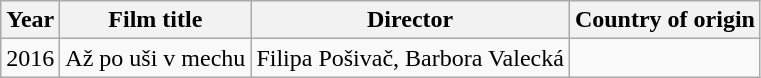<table class="wikitable sortable">
<tr>
<th>Year</th>
<th>Film title</th>
<th>Director</th>
<th>Country of origin</th>
</tr>
<tr>
<td>2016</td>
<td>Až po uši v mechu</td>
<td>Filipa Pošivač, Barbora Valecká</td>
<td></td>
</tr>
</table>
